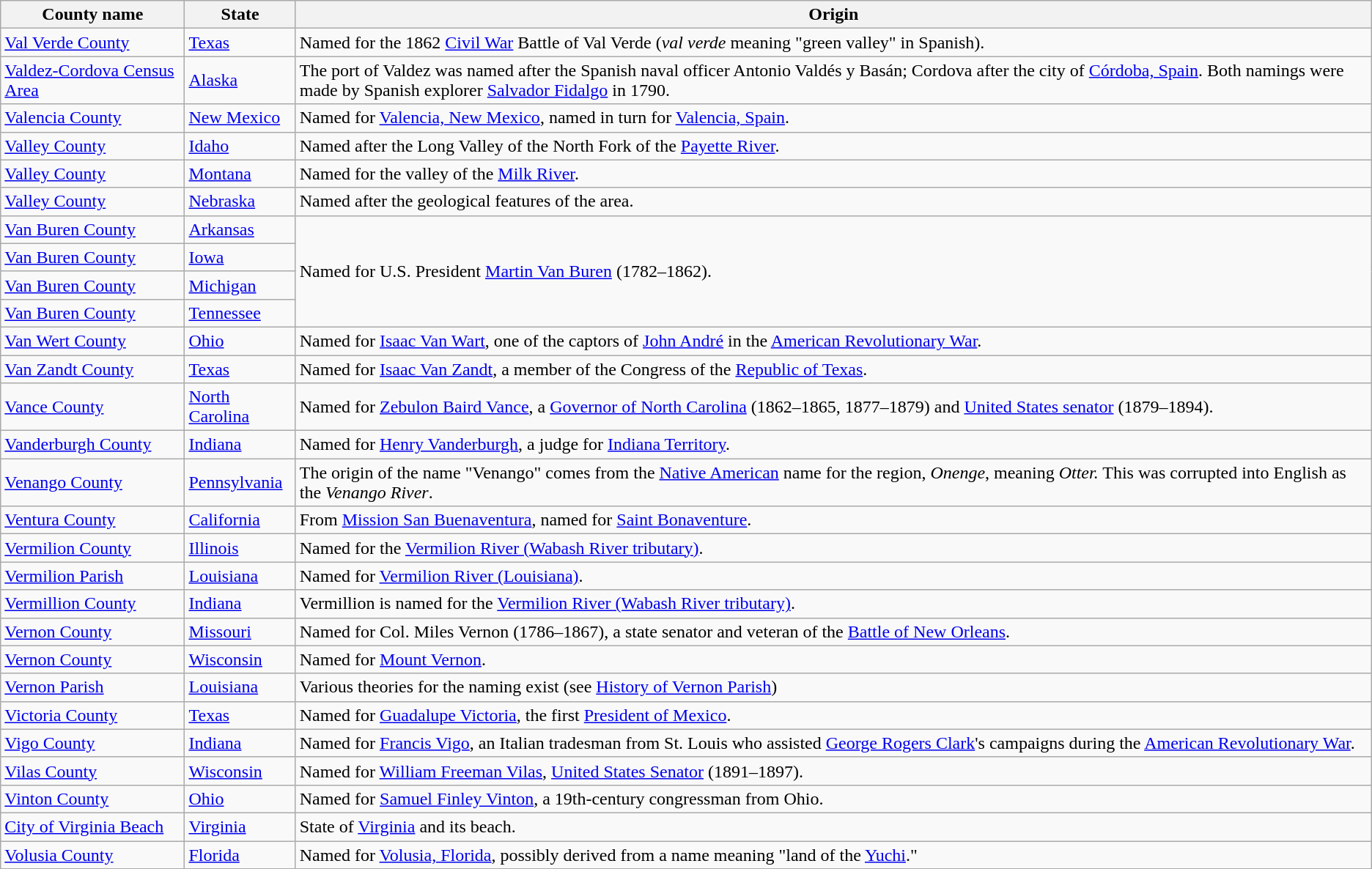<table class="wikitable sortable">
<tr>
<th>County name</th>
<th>State</th>
<th>Origin</th>
</tr>
<tr>
<td><a href='#'>Val Verde County</a></td>
<td><a href='#'>Texas</a></td>
<td>Named for the 1862 <a href='#'>Civil War</a> Battle of Val Verde (<em>val verde</em> meaning "green valley" in Spanish).</td>
</tr>
<tr>
<td><a href='#'>Valdez-Cordova Census Area</a></td>
<td><a href='#'>Alaska</a></td>
<td>The port of Valdez was named after the Spanish naval officer Antonio Valdés y Basán; Cordova after the city of <a href='#'>Córdoba, Spain</a>. Both namings were made by Spanish explorer <a href='#'>Salvador Fidalgo</a> in 1790.</td>
</tr>
<tr>
<td><a href='#'>Valencia County</a></td>
<td><a href='#'>New Mexico</a></td>
<td>Named for <a href='#'>Valencia, New Mexico</a>, named in turn for <a href='#'>Valencia, Spain</a>.</td>
</tr>
<tr>
<td><a href='#'>Valley County</a></td>
<td><a href='#'>Idaho</a></td>
<td>Named after the Long Valley of the North Fork of the <a href='#'>Payette River</a>.</td>
</tr>
<tr>
<td><a href='#'>Valley County</a></td>
<td><a href='#'>Montana</a></td>
<td>Named for the valley of the <a href='#'>Milk River</a>.</td>
</tr>
<tr>
<td><a href='#'>Valley County</a></td>
<td><a href='#'>Nebraska</a></td>
<td>Named after the geological features of the area.</td>
</tr>
<tr>
<td><a href='#'>Van Buren County</a></td>
<td><a href='#'>Arkansas</a></td>
<td rowspan=4>Named for U.S. President <a href='#'>Martin Van Buren</a> (1782–1862).</td>
</tr>
<tr>
<td><a href='#'>Van Buren County</a></td>
<td><a href='#'>Iowa</a></td>
</tr>
<tr>
<td><a href='#'>Van Buren County</a></td>
<td><a href='#'>Michigan</a></td>
</tr>
<tr>
<td><a href='#'>Van Buren County</a></td>
<td><a href='#'>Tennessee</a></td>
</tr>
<tr>
<td><a href='#'>Van Wert County</a></td>
<td><a href='#'>Ohio</a></td>
<td>Named for <a href='#'>Isaac Van Wart</a>, one of the captors of <a href='#'>John André</a> in the <a href='#'>American Revolutionary War</a>.</td>
</tr>
<tr>
<td><a href='#'>Van Zandt County</a></td>
<td><a href='#'>Texas</a></td>
<td>Named for <a href='#'>Isaac Van Zandt</a>, a member of the Congress of the <a href='#'>Republic of Texas</a>.</td>
</tr>
<tr>
<td><a href='#'>Vance County</a></td>
<td><a href='#'>North Carolina</a></td>
<td>Named for <a href='#'>Zebulon Baird Vance</a>, a <a href='#'>Governor of North Carolina</a> (1862–1865, 1877–1879) and <a href='#'>United States senator</a> (1879–1894).</td>
</tr>
<tr>
<td><a href='#'>Vanderburgh County</a></td>
<td><a href='#'>Indiana</a></td>
<td>Named for <a href='#'>Henry Vanderburgh</a>, a judge for <a href='#'>Indiana Territory</a>.</td>
</tr>
<tr>
<td><a href='#'>Venango County</a></td>
<td><a href='#'>Pennsylvania</a></td>
<td>The origin of the name "Venango" comes from the <a href='#'>Native American</a> name for the region, <em>Onenge</em>, meaning <em>Otter.</em> This was corrupted into English as the <em>Venango River</em>.</td>
</tr>
<tr>
<td><a href='#'>Ventura County</a></td>
<td><a href='#'>California</a></td>
<td>From <a href='#'>Mission San Buenaventura</a>, named for <a href='#'>Saint Bonaventure</a>.</td>
</tr>
<tr>
<td><a href='#'>Vermilion County</a></td>
<td><a href='#'>Illinois</a></td>
<td>Named for the <a href='#'>Vermilion River (Wabash River tributary)</a>.</td>
</tr>
<tr>
<td><a href='#'>Vermilion Parish</a></td>
<td><a href='#'>Louisiana</a></td>
<td>Named for <a href='#'>Vermilion River (Louisiana)</a>.</td>
</tr>
<tr>
<td><a href='#'>Vermillion County</a></td>
<td><a href='#'>Indiana</a></td>
<td>Vermillion is named for the <a href='#'>Vermilion River (Wabash River tributary)</a>.</td>
</tr>
<tr>
<td><a href='#'>Vernon County</a></td>
<td><a href='#'>Missouri</a></td>
<td>Named for Col. Miles Vernon (1786–1867), a state senator and veteran of the <a href='#'>Battle of New Orleans</a>.</td>
</tr>
<tr>
<td><a href='#'>Vernon County</a></td>
<td><a href='#'>Wisconsin</a></td>
<td>Named for <a href='#'>Mount Vernon</a>.</td>
</tr>
<tr>
<td><a href='#'>Vernon Parish</a></td>
<td><a href='#'>Louisiana</a></td>
<td>Various theories for the naming exist (see <a href='#'>History of Vernon Parish</a>)</td>
</tr>
<tr>
<td><a href='#'>Victoria County</a></td>
<td><a href='#'>Texas</a></td>
<td>Named for <a href='#'>Guadalupe Victoria</a>, the first <a href='#'>President of Mexico</a>.</td>
</tr>
<tr>
<td><a href='#'>Vigo County</a></td>
<td><a href='#'>Indiana</a></td>
<td>Named for <a href='#'>Francis Vigo</a>, an Italian tradesman from St. Louis who assisted <a href='#'>George Rogers Clark</a>'s campaigns during the <a href='#'>American Revolutionary War</a>.</td>
</tr>
<tr>
<td><a href='#'>Vilas County</a></td>
<td><a href='#'>Wisconsin</a></td>
<td>Named for <a href='#'>William Freeman Vilas</a>, <a href='#'>United States Senator</a> (1891–1897).</td>
</tr>
<tr>
<td><a href='#'>Vinton County</a></td>
<td><a href='#'>Ohio</a></td>
<td>Named for <a href='#'>Samuel Finley Vinton</a>, a 19th-century congressman from Ohio.</td>
</tr>
<tr>
<td><a href='#'>City of Virginia Beach</a></td>
<td><a href='#'>Virginia</a></td>
<td>State of <a href='#'>Virginia</a> and its beach.</td>
</tr>
<tr>
<td><a href='#'>Volusia County</a></td>
<td><a href='#'>Florida</a></td>
<td>Named for <a href='#'>Volusia, Florida</a>, possibly derived from a name meaning "land of the <a href='#'>Yuchi</a>."</td>
</tr>
</table>
